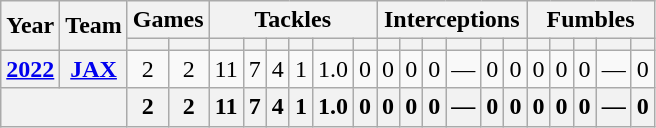<table class="wikitable" style="text-align: center;">
<tr>
<th rowspan="2">Year</th>
<th rowspan="2">Team</th>
<th colspan="2">Games</th>
<th colspan="6">Tackles</th>
<th colspan="6">Interceptions</th>
<th colspan="5">Fumbles</th>
</tr>
<tr>
<th></th>
<th></th>
<th></th>
<th></th>
<th></th>
<th></th>
<th></th>
<th></th>
<th></th>
<th></th>
<th></th>
<th></th>
<th></th>
<th></th>
<th></th>
<th></th>
<th></th>
<th></th>
<th></th>
</tr>
<tr>
<th><a href='#'>2022</a></th>
<th><a href='#'>JAX</a></th>
<td>2</td>
<td>2</td>
<td>11</td>
<td>7</td>
<td>4</td>
<td>1</td>
<td>1.0</td>
<td>0</td>
<td>0</td>
<td>0</td>
<td>0</td>
<td>—</td>
<td>0</td>
<td>0</td>
<td>0</td>
<td>0</td>
<td>0</td>
<td>—</td>
<td>0</td>
</tr>
<tr>
<th colspan="2"></th>
<th>2</th>
<th>2</th>
<th>11</th>
<th>7</th>
<th>4</th>
<th>1</th>
<th>1.0</th>
<th>0</th>
<th>0</th>
<th>0</th>
<th>0</th>
<th>—</th>
<th>0</th>
<th>0</th>
<th>0</th>
<th>0</th>
<th>0</th>
<th>—</th>
<th>0</th>
</tr>
</table>
